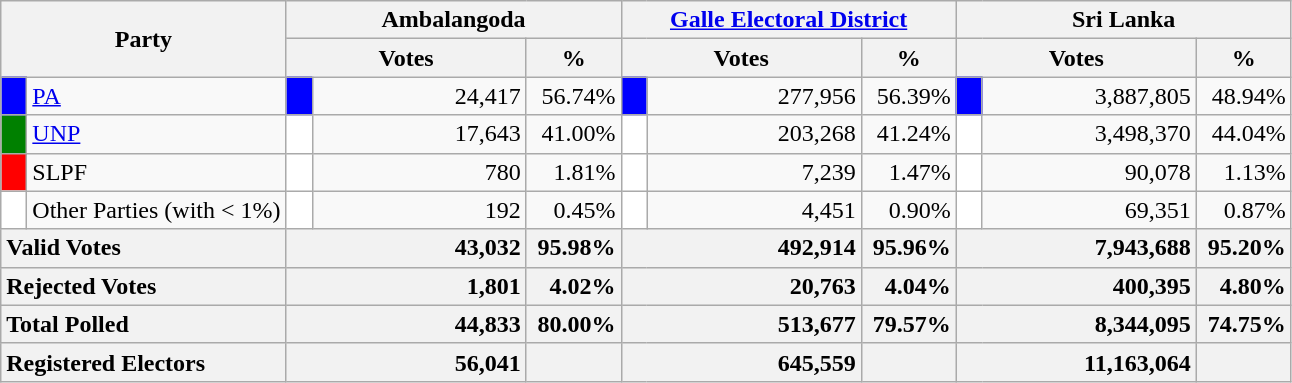<table class="wikitable">
<tr>
<th colspan="2" width="144px"rowspan="2">Party</th>
<th colspan="3" width="216px">Ambalangoda</th>
<th colspan="3" width="216px"><a href='#'>Galle Electoral District</a></th>
<th colspan="3" width="216px">Sri Lanka</th>
</tr>
<tr>
<th colspan="2" width="144px">Votes</th>
<th>%</th>
<th colspan="2" width="144px">Votes</th>
<th>%</th>
<th colspan="2" width="144px">Votes</th>
<th>%</th>
</tr>
<tr>
<td style="background-color:blue;" width="10px"></td>
<td style="text-align:left;"><a href='#'>PA</a></td>
<td style="background-color:blue;" width="10px"></td>
<td style="text-align:right;">24,417</td>
<td style="text-align:right;">56.74%</td>
<td style="background-color:blue;" width="10px"></td>
<td style="text-align:right;">277,956</td>
<td style="text-align:right;">56.39%</td>
<td style="background-color:blue;" width="10px"></td>
<td style="text-align:right;">3,887,805</td>
<td style="text-align:right;">48.94%</td>
</tr>
<tr>
<td style="background-color:green;" width="10px"></td>
<td style="text-align:left;"><a href='#'>UNP</a></td>
<td style="background-color:white;" width="10px"></td>
<td style="text-align:right;">17,643</td>
<td style="text-align:right;">41.00%</td>
<td style="background-color:white;" width="10px"></td>
<td style="text-align:right;">203,268</td>
<td style="text-align:right;">41.24%</td>
<td style="background-color:white;" width="10px"></td>
<td style="text-align:right;">3,498,370</td>
<td style="text-align:right;">44.04%</td>
</tr>
<tr>
<td style="background-color:red;" width="10px"></td>
<td style="text-align:left;">SLPF</td>
<td style="background-color:white;" width="10px"></td>
<td style="text-align:right;">780</td>
<td style="text-align:right;">1.81%</td>
<td style="background-color:white;" width="10px"></td>
<td style="text-align:right;">7,239</td>
<td style="text-align:right;">1.47%</td>
<td style="background-color:white;" width="10px"></td>
<td style="text-align:right;">90,078</td>
<td style="text-align:right;">1.13%</td>
</tr>
<tr>
<td style="background-color:white;" width="10px"></td>
<td style="text-align:left;">Other Parties (with < 1%)</td>
<td style="background-color:white;" width="10px"></td>
<td style="text-align:right;">192</td>
<td style="text-align:right;">0.45%</td>
<td style="background-color:white;" width="10px"></td>
<td style="text-align:right;">4,451</td>
<td style="text-align:right;">0.90%</td>
<td style="background-color:white;" width="10px"></td>
<td style="text-align:right;">69,351</td>
<td style="text-align:right;">0.87%</td>
</tr>
<tr>
<th colspan="2" width="144px"style="text-align:left;">Valid Votes</th>
<th style="text-align:right;"colspan="2" width="144px">43,032</th>
<th style="text-align:right;">95.98%</th>
<th style="text-align:right;"colspan="2" width="144px">492,914</th>
<th style="text-align:right;">95.96%</th>
<th style="text-align:right;"colspan="2" width="144px">7,943,688</th>
<th style="text-align:right;">95.20%</th>
</tr>
<tr>
<th colspan="2" width="144px"style="text-align:left;">Rejected Votes</th>
<th style="text-align:right;"colspan="2" width="144px">1,801</th>
<th style="text-align:right;">4.02%</th>
<th style="text-align:right;"colspan="2" width="144px">20,763</th>
<th style="text-align:right;">4.04%</th>
<th style="text-align:right;"colspan="2" width="144px">400,395</th>
<th style="text-align:right;">4.80%</th>
</tr>
<tr>
<th colspan="2" width="144px"style="text-align:left;">Total Polled</th>
<th style="text-align:right;"colspan="2" width="144px">44,833</th>
<th style="text-align:right;">80.00%</th>
<th style="text-align:right;"colspan="2" width="144px">513,677</th>
<th style="text-align:right;">79.57%</th>
<th style="text-align:right;"colspan="2" width="144px">8,344,095</th>
<th style="text-align:right;">74.75%</th>
</tr>
<tr>
<th colspan="2" width="144px"style="text-align:left;">Registered Electors</th>
<th style="text-align:right;"colspan="2" width="144px">56,041</th>
<th></th>
<th style="text-align:right;"colspan="2" width="144px">645,559</th>
<th></th>
<th style="text-align:right;"colspan="2" width="144px">11,163,064</th>
<th></th>
</tr>
</table>
